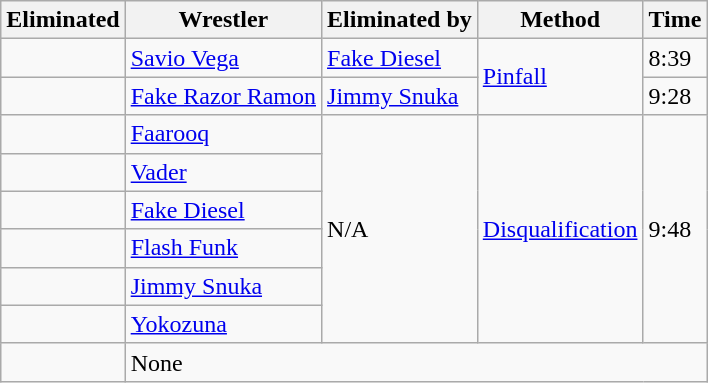<table class="wikitable sortable">
<tr>
<th>Eliminated</th>
<th>Wrestler</th>
<th>Eliminated by</th>
<th>Method</th>
<th>Time</th>
</tr>
<tr>
<td></td>
<td><a href='#'>Savio Vega</a></td>
<td><a href='#'>Fake Diesel</a></td>
<td rowspan="2"><a href='#'>Pinfall</a></td>
<td>8:39</td>
</tr>
<tr>
<td></td>
<td><a href='#'>Fake Razor Ramon</a></td>
<td><a href='#'>Jimmy Snuka</a></td>
<td>9:28</td>
</tr>
<tr>
<td></td>
<td><a href='#'>Faarooq</a></td>
<td rowspan="6">N/A</td>
<td rowspan="6"><a href='#'>Disqualification</a></td>
<td rowspan="6">9:48</td>
</tr>
<tr>
<td></td>
<td><a href='#'>Vader</a></td>
</tr>
<tr>
<td></td>
<td><a href='#'>Fake Diesel</a></td>
</tr>
<tr>
<td></td>
<td><a href='#'>Flash Funk</a></td>
</tr>
<tr>
<td></td>
<td><a href='#'>Jimmy Snuka</a></td>
</tr>
<tr>
<td></td>
<td><a href='#'>Yokozuna</a></td>
</tr>
<tr>
<td></td>
<td colspan="4">None</td>
</tr>
</table>
